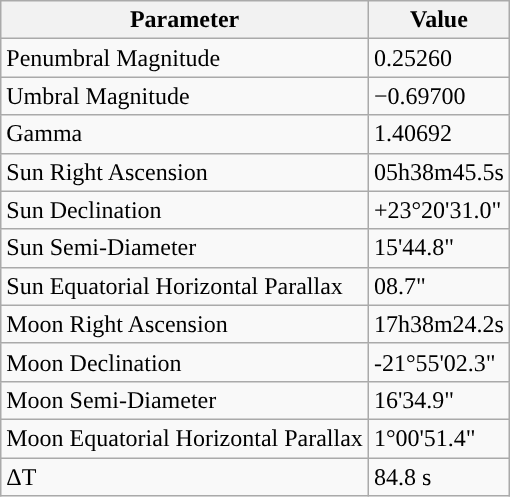<table class="wikitable">
<tr>
<th>Parameter</th>
<th>Value</th>
</tr>
<tr>
<td>Penumbral Magnitude</td>
<td>0.25260</td>
</tr>
<tr>
<td>Umbral Magnitude</td>
<td>−0.69700</td>
</tr>
<tr>
<td>Gamma</td>
<td>1.40692</td>
</tr>
<tr>
<td>Sun Right Ascension</td>
<td>05h38m45.5s</td>
</tr>
<tr>
<td>Sun Declination</td>
<td>+23°20'31.0"</td>
</tr>
<tr>
<td>Sun Semi-Diameter</td>
<td>15'44.8"</td>
</tr>
<tr>
<td>Sun Equatorial Horizontal Parallax</td>
<td>08.7"</td>
</tr>
<tr>
<td>Moon Right Ascension</td>
<td>17h38m24.2s</td>
</tr>
<tr>
<td>Moon Declination</td>
<td>-21°55'02.3"</td>
</tr>
<tr>
<td>Moon Semi-Diameter</td>
<td>16'34.9"</td>
</tr>
<tr>
<td>Moon Equatorial Horizontal Parallax</td>
<td>1°00'51.4"</td>
</tr>
<tr>
<td>ΔT</td>
<td>84.8 s</td>
</tr>
</table>
